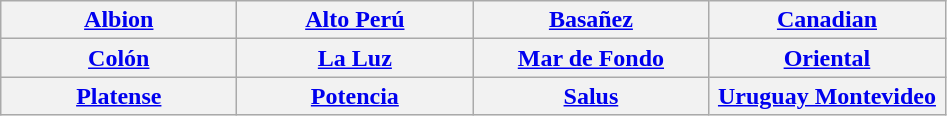<table class="wikitable">
<tr style="text-align:center;">
<th style="width:150px;"><a href='#'>Albion</a></th>
<th style="width:150px;"><a href='#'>Alto Perú</a></th>
<th style="width:150px;"><a href='#'>Basañez</a></th>
<th style="width:150px;"><a href='#'>Canadian</a></th>
</tr>
<tr>
<th style="width:150px;"><a href='#'>Colón</a></th>
<th style="width:150px;"><a href='#'>La Luz</a></th>
<th style="width:150px;"><a href='#'>Mar de Fondo</a></th>
<th style="width:150px;"><a href='#'>Oriental</a></th>
</tr>
<tr>
<th style="width:150px;"><a href='#'>Platense</a></th>
<th style="width:150px;"><a href='#'>Potencia</a></th>
<th style="width:150px;"><a href='#'>Salus</a></th>
<th style="width:150px;"><a href='#'>Uruguay Montevideo</a></th>
</tr>
</table>
